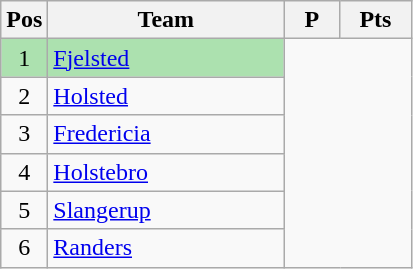<table class="wikitable" style="font-size: 100%">
<tr>
<th width=20>Pos</th>
<th width=150>Team</th>
<th width=30>P</th>
<th width=40>Pts</th>
</tr>
<tr align=center style="background:#ACE1AF;">
<td>1</td>
<td align="left"><a href='#'>Fjelsted</a></td>
</tr>
<tr align=center>
<td>2</td>
<td align="left"><a href='#'>Holsted</a></td>
</tr>
<tr align=center>
<td>3</td>
<td align="left"><a href='#'>Fredericia</a></td>
</tr>
<tr align=center>
<td>4</td>
<td align="left"><a href='#'>Holstebro</a></td>
</tr>
<tr align=center>
<td>5</td>
<td align="left"><a href='#'>Slangerup</a></td>
</tr>
<tr align=center>
<td>6</td>
<td align="left"><a href='#'>Randers</a></td>
</tr>
</table>
